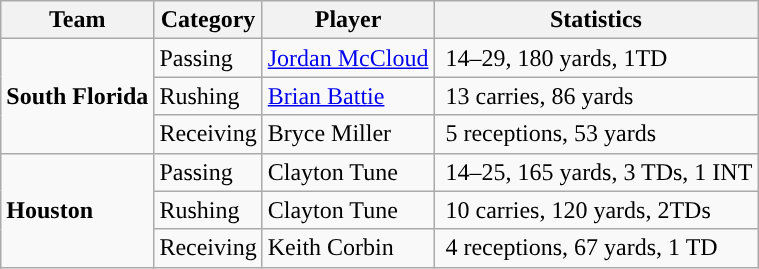<table class="wikitable" style="float: left;">
<tr>
<th>Team</th>
<th>Category</th>
<th>Player</th>
<th>Statistics</th>
</tr>
<tr>
<td rowspan=3><strong>South Florida</strong></td>
<td>Passing</td>
<td><a href='#'>Jordan McCloud</a></td>
<td> 14–29, 180 yards, 1TD</td>
</tr>
<tr>
<td>Rushing</td>
<td><a href='#'>Brian Battie</a></td>
<td> 13 carries, 86 yards</td>
</tr>
<tr>
<td>Receiving</td>
<td>Bryce Miller</td>
<td> 5 receptions, 53 yards</td>
</tr>
<tr>
<td rowspan=3><strong>Houston</strong></td>
<td>Passing</td>
<td>Clayton Tune</td>
<td> 14–25, 165 yards, 3 TDs, 1 INT</td>
</tr>
<tr>
<td>Rushing</td>
<td>Clayton Tune</td>
<td> 10 carries, 120 yards, 2TDs</td>
</tr>
<tr>
<td>Receiving</td>
<td>Keith Corbin</td>
<td> 4 receptions, 67 yards, 1 TD</td>
</tr>
</table>
